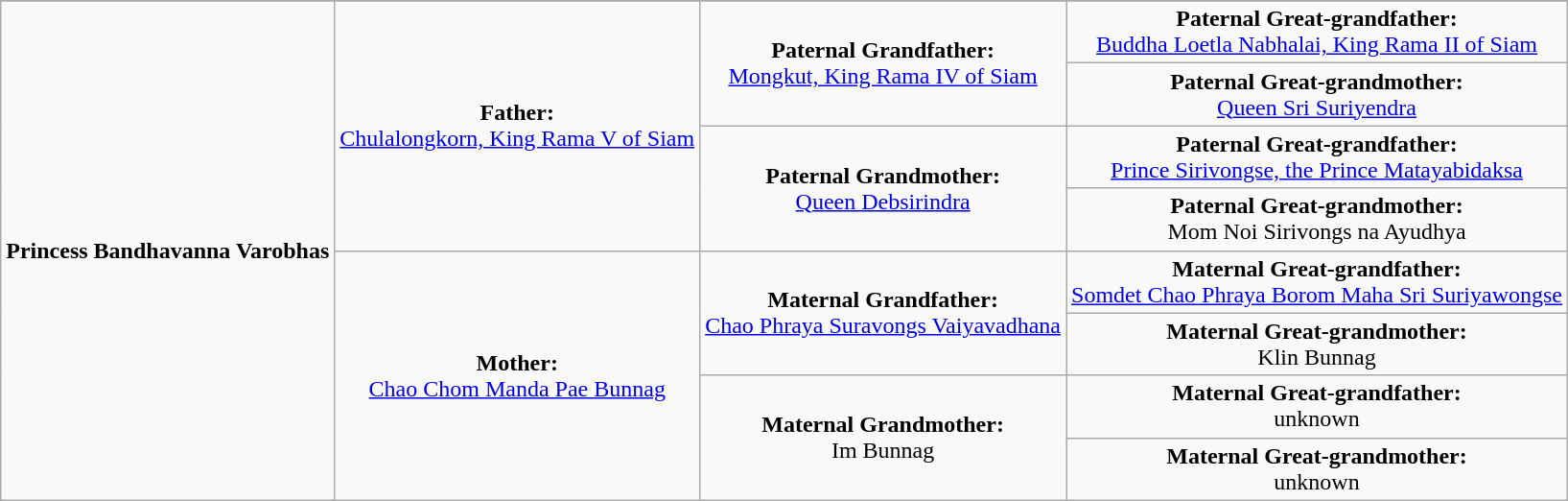<table class="wikitable">
<tr>
</tr>
<tr>
<td rowspan="8" align="center"><strong>Princess Bandhavanna Varobhas</strong></td>
<td rowspan="4" align="center"><strong>Father:</strong><br><a href='#'>Chulalongkorn, King Rama V of Siam</a></td>
<td rowspan="2" align="center"><strong>Paternal Grandfather:</strong><br><a href='#'>Mongkut, King Rama IV of Siam</a></td>
<td align = "center"><strong>Paternal Great-grandfather:</strong><br><a href='#'>Buddha Loetla Nabhalai, King Rama II of Siam</a></td>
</tr>
<tr>
<td align = "center"><strong>Paternal Great-grandmother:</strong><br><a href='#'>Queen Sri Suriyendra</a></td>
</tr>
<tr>
<td rowspan="2" align="center"><strong>Paternal Grandmother:</strong><br><a href='#'>Queen Debsirindra</a></td>
<td align = "center"><strong>Paternal Great-grandfather:</strong><br><a href='#'>Prince Sirivongse, the Prince Matayabidaksa</a></td>
</tr>
<tr>
<td align = "center"><strong>Paternal Great-grandmother:</strong><br>Mom Noi Sirivongs na Ayudhya</td>
</tr>
<tr>
<td rowspan="4" align="center"><strong>Mother:</strong><br><a href='#'>Chao Chom Manda Pae Bunnag</a></td>
<td rowspan="2" align="center"><strong>Maternal Grandfather:</strong><br><a href='#'>Chao Phraya Suravongs Vaiyavadhana</a></td>
<td align = "center"><strong>Maternal Great-grandfather:</strong><br><a href='#'>Somdet Chao Phraya Borom Maha Sri Suriyawongse</a></td>
</tr>
<tr>
<td align = "center"><strong>Maternal Great-grandmother:</strong><br>Klin Bunnag</td>
</tr>
<tr>
<td rowspan="2" align="center"><strong>Maternal Grandmother:</strong><br>Im Bunnag</td>
<td align = "center"><strong>Maternal Great-grandfather:</strong><br>unknown</td>
</tr>
<tr>
<td align = "center"><strong>Maternal Great-grandmother:</strong><br>unknown</td>
</tr>
</table>
